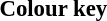<table style="font-size:95%; line-height:normal; margin-left:1.27em; max-width:1200px; padding:0;">
<tr>
<th align=left>Colour key</th>
</tr>
<tr>
<td></td>
</tr>
<tr>
<td></td>
</tr>
</table>
